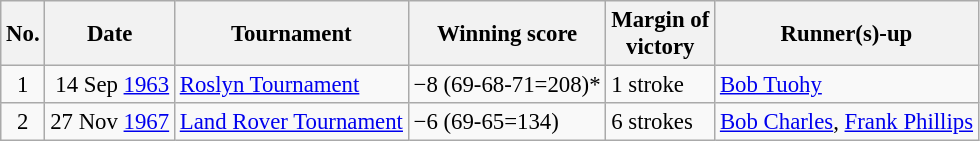<table class="wikitable" style="font-size:95%;">
<tr>
<th>No.</th>
<th>Date</th>
<th>Tournament</th>
<th>Winning score</th>
<th>Margin of<br>victory</th>
<th>Runner(s)-up</th>
</tr>
<tr>
<td align=center>1</td>
<td align=right>14 Sep <a href='#'>1963</a></td>
<td><a href='#'>Roslyn Tournament</a></td>
<td>−8 (69-68-71=208)*</td>
<td>1 stroke</td>
<td> <a href='#'>Bob Tuohy</a></td>
</tr>
<tr>
<td align=center>2</td>
<td align=right>27 Nov <a href='#'>1967</a></td>
<td><a href='#'>Land Rover Tournament</a></td>
<td>−6 (69-65=134)</td>
<td>6 strokes</td>
<td> <a href='#'>Bob Charles</a>,  <a href='#'>Frank Phillips</a></td>
</tr>
</table>
